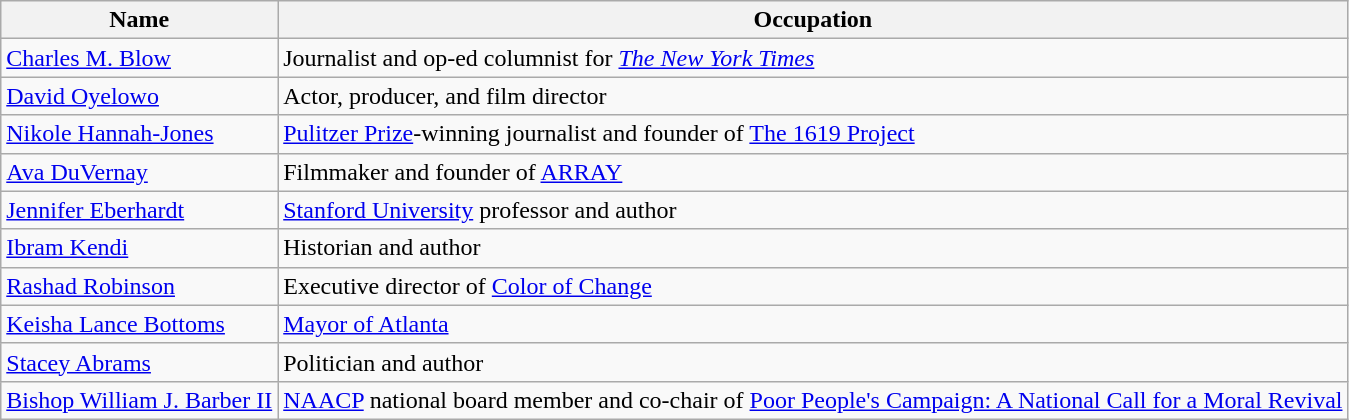<table class="wikitable">
<tr>
<th>Name</th>
<th>Occupation</th>
</tr>
<tr>
<td><a href='#'>Charles M. Blow</a></td>
<td>Journalist and  op-ed columnist for <em><a href='#'>The New York Times</a></em></td>
</tr>
<tr>
<td><a href='#'>David Oyelowo</a></td>
<td>Actor, producer, and film director</td>
</tr>
<tr>
<td><a href='#'>Nikole Hannah-Jones</a></td>
<td><a href='#'>Pulitzer Prize</a>-winning journalist and founder of <a href='#'>The 1619 Project</a></td>
</tr>
<tr>
<td><a href='#'>Ava DuVernay</a></td>
<td>Filmmaker and founder of <a href='#'>ARRAY</a></td>
</tr>
<tr>
<td><a href='#'>Jennifer Eberhardt</a></td>
<td><a href='#'>Stanford University</a> professor and author</td>
</tr>
<tr>
<td><a href='#'>Ibram Kendi</a></td>
<td>Historian and author</td>
</tr>
<tr>
<td><a href='#'>Rashad Robinson</a></td>
<td>Executive director of <a href='#'>Color of Change</a></td>
</tr>
<tr>
<td><a href='#'>Keisha Lance Bottoms</a></td>
<td><a href='#'>Mayor of Atlanta</a></td>
</tr>
<tr>
<td><a href='#'>Stacey Abrams</a></td>
<td>Politician and author</td>
</tr>
<tr>
<td><a href='#'>Bishop William J. Barber II</a></td>
<td><a href='#'>NAACP</a> national board member and co-chair of <a href='#'>Poor People's Campaign: A National Call for a Moral Revival</a></td>
</tr>
</table>
